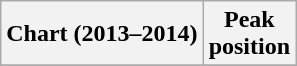<table class="wikitable plainrowheaders" style="text-align:center">
<tr>
<th scope="col">Chart (2013–2014)</th>
<th scope="col">Peak<br>position</th>
</tr>
<tr>
</tr>
</table>
